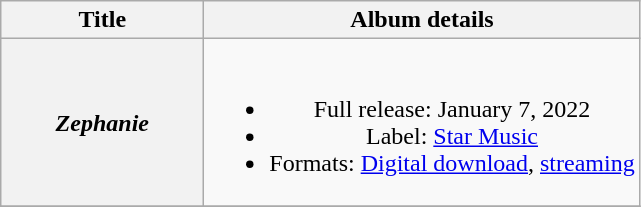<table class="wikitable plainrowheaders" style="text-align:center">
<tr>
<th scope="col" style="width:8em;">Title</th>
<th scope="col">Album details</th>
</tr>
<tr>
<th scope="row"><em>Zephanie</em></th>
<td><br><ul><li>Full release: January 7, 2022</li><li>Label: <a href='#'>Star Music</a></li><li>Formats: <a href='#'>Digital download</a>, <a href='#'>streaming</a></li></ul></td>
</tr>
<tr>
</tr>
</table>
